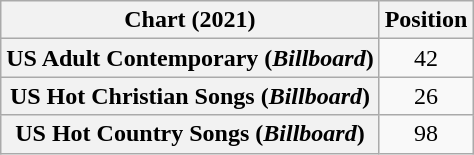<table class="wikitable sortable plainrowheaders" style="text-align:center">
<tr>
<th scope="col">Chart (2021)</th>
<th scope="col">Position</th>
</tr>
<tr>
<th scope="row">US Adult Contemporary (<em>Billboard</em>)</th>
<td>42</td>
</tr>
<tr>
<th scope="row">US Hot Christian Songs (<em>Billboard</em>)</th>
<td>26</td>
</tr>
<tr>
<th scope="row">US Hot Country Songs (<em>Billboard</em>)</th>
<td>98</td>
</tr>
</table>
